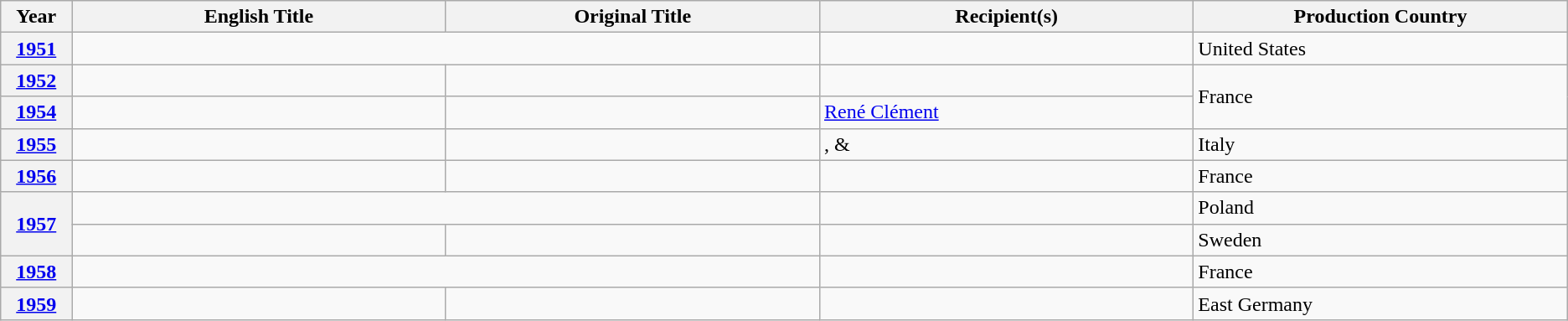<table class="wikitable plainrowheaders">
<tr>
<th scope="col" style="width:1%;">Year</th>
<th scope="col" style="width:10%;">English Title</th>
<th scope="col" style="width:10%;">Original Title</th>
<th scope="col" style="width:10%;">Recipient(s)</th>
<th scope="col" style="width:10%;" class="unsortable" scope="col">Production Country</th>
</tr>
<tr>
<th style="text-align:center;"><a href='#'>1951</a></th>
<td colspan="2"></td>
<td></td>
<td>United States</td>
</tr>
<tr>
<th style="text-align:center;"><a href='#'>1952</a></th>
<td></td>
<td></td>
<td></td>
<td rowspan="2">France</td>
</tr>
<tr>
<th style="text-align:center;"><a href='#'>1954</a></th>
<td></td>
<td></td>
<td><a href='#'>René Clément</a></td>
</tr>
<tr>
<th style="text-align:center;"><a href='#'>1955</a></th>
<td></td>
<td></td>
<td>,  & </td>
<td>Italy</td>
</tr>
<tr>
<th style="text-align:center;"><a href='#'>1956</a></th>
<td></td>
<td></td>
<td></td>
<td>France</td>
</tr>
<tr>
<th rowspan="2" style="text-align:center;"><a href='#'>1957</a></th>
<td colspan="2"></td>
<td></td>
<td>Poland</td>
</tr>
<tr>
<td></td>
<td></td>
<td></td>
<td>Sweden</td>
</tr>
<tr>
<th style="text-align:center;"><a href='#'>1958</a></th>
<td colspan="2"></td>
<td></td>
<td>France</td>
</tr>
<tr>
<th style="text-align:center;"><a href='#'>1959</a></th>
<td></td>
<td></td>
<td></td>
<td>East Germany</td>
</tr>
</table>
